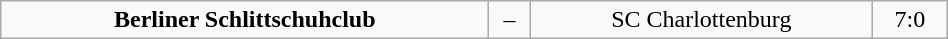<table class="wikitable" width="50%">
<tr align="center">
<td><strong>Berliner Schlittschuhclub</strong></td>
<td>–</td>
<td>SC Charlottenburg</td>
<td>7:0</td>
</tr>
</table>
